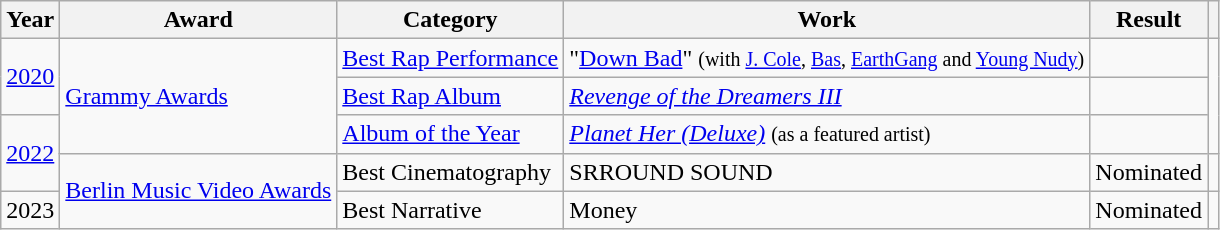<table class="wikitable">
<tr>
<th scope="col">Year</th>
<th scope="col">Award</th>
<th>Category</th>
<th scope="col">Work</th>
<th scope="col">Result</th>
<th scope="col"></th>
</tr>
<tr>
<td rowspan="2"><a href='#'>2020</a></td>
<td rowspan="3"><a href='#'>Grammy Awards</a></td>
<td><a href='#'>Best Rap Performance</a></td>
<td>"<a href='#'>Down Bad</a>" <small>(with <a href='#'>J. Cole</a>, <a href='#'>Bas</a>, <a href='#'>EarthGang</a> and <a href='#'>Young Nudy</a>)</small></td>
<td></td>
<td rowspan="3"></td>
</tr>
<tr>
<td><a href='#'>Best Rap Album</a></td>
<td><em><a href='#'>Revenge of the Dreamers III</a></em></td>
<td></td>
</tr>
<tr>
<td rowspan="2"><a href='#'>2022</a></td>
<td><a href='#'>Album of the Year</a></td>
<td><em><a href='#'>Planet Her (Deluxe)</a></em> <small>(as a featured artist)</small></td>
<td></td>
</tr>
<tr>
<td rowspan="2"><a href='#'>Berlin Music Video Awards</a></td>
<td>Best Cinematography</td>
<td>SRROUND SOUND</td>
<td>Nominated</td>
<td></td>
</tr>
<tr>
<td>2023</td>
<td>Best Narrative</td>
<td>Money</td>
<td>Nominated</td>
<td></td>
</tr>
</table>
